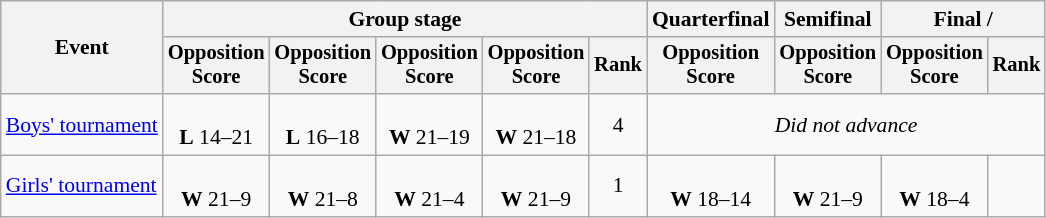<table class="wikitable" style="font-size:90%">
<tr>
<th rowspan=2>Event</th>
<th colspan=5>Group stage</th>
<th>Quarterfinal</th>
<th>Semifinal</th>
<th colspan=2>Final / </th>
</tr>
<tr style="font-size:95%">
<th>Opposition<br>Score</th>
<th>Opposition<br>Score</th>
<th>Opposition<br>Score</th>
<th>Opposition<br>Score</th>
<th>Rank</th>
<th>Opposition<br>Score</th>
<th>Opposition<br>Score</th>
<th>Opposition<br>Score</th>
<th>Rank</th>
</tr>
<tr align=center>
<td align=left><a href='#'>Boys' tournament</a></td>
<td><br><strong>L</strong> 14–21</td>
<td><br><strong>L</strong> 16–18</td>
<td><br><strong>W</strong> 21–19</td>
<td><br><strong>W</strong> 21–18</td>
<td>4</td>
<td Colspan=4><em>Did not advance</em></td>
</tr>
<tr align=center>
<td align=left><a href='#'>Girls' tournament</a></td>
<td><br><strong>W</strong> 21–9</td>
<td><br><strong>W</strong> 21–8</td>
<td><br><strong>W</strong> 21–4</td>
<td><br><strong>W</strong> 21–9</td>
<td>1</td>
<td><br><strong>W</strong> 18–14</td>
<td><br><strong>W</strong> 21–9</td>
<td><br><strong>W</strong> 18–4</td>
<td></td>
</tr>
</table>
